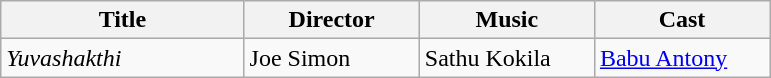<table class="wikitable sortable">
<tr>
<th width="25%">Title</th>
<th width="18%">Director</th>
<th width="18%">Music</th>
<th width="18%">Cast</th>
</tr>
<tr>
<td><em>Yuvashakthi</em></td>
<td>Joe Simon</td>
<td>Sathu Kokila</td>
<td><a href='#'>Babu Antony</a></td>
</tr>
</table>
